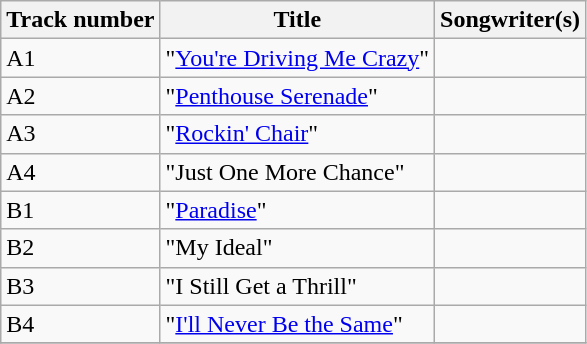<table class="wikitable">
<tr>
<th>Track number</th>
<th>Title</th>
<th>Songwriter(s)</th>
</tr>
<tr>
<td>A1</td>
<td>"<a href='#'>You're Driving Me Crazy</a>"</td>
<td></td>
</tr>
<tr>
<td>A2</td>
<td>"<a href='#'>Penthouse Serenade</a>"</td>
<td></td>
</tr>
<tr>
<td>A3</td>
<td>"<a href='#'>Rockin' Chair</a>"</td>
<td></td>
</tr>
<tr>
<td>A4</td>
<td>"Just One More Chance"</td>
<td></td>
</tr>
<tr>
<td>B1</td>
<td>"<a href='#'>Paradise</a>"</td>
<td></td>
</tr>
<tr>
<td>B2</td>
<td>"My Ideal"</td>
<td></td>
</tr>
<tr>
<td>B3</td>
<td>"I Still Get a Thrill"</td>
<td></td>
</tr>
<tr>
<td>B4</td>
<td>"<a href='#'>I'll Never Be the Same</a>"</td>
<td></td>
</tr>
<tr>
</tr>
</table>
